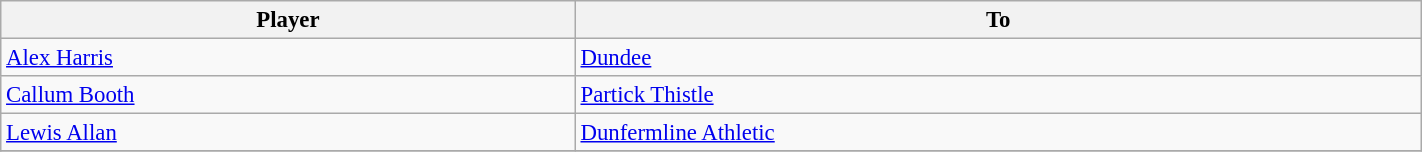<table class="wikitable" style="text-align:center; font-size:95%;width:75%; text-align:left">
<tr>
<th>Player</th>
<th>To</th>
</tr>
<tr>
<td> <a href='#'>Alex Harris</a></td>
<td> <a href='#'>Dundee</a></td>
</tr>
<tr>
<td> <a href='#'>Callum Booth</a></td>
<td> <a href='#'>Partick Thistle</a></td>
</tr>
<tr>
<td> <a href='#'>Lewis Allan</a></td>
<td> <a href='#'>Dunfermline Athletic</a></td>
</tr>
<tr>
</tr>
</table>
